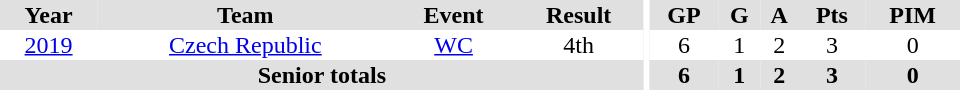<table border="0" cellpadding="1" cellspacing="0" ID="Table3" style="text-align:center; width:40em">
<tr bgcolor="#e0e0e0">
<th>Year</th>
<th>Team</th>
<th>Event</th>
<th>Result</th>
<th rowspan="99" bgcolor="#ffffff"></th>
<th>GP</th>
<th>G</th>
<th>A</th>
<th>Pts</th>
<th>PIM</th>
</tr>
<tr>
<td><a href='#'>2019</a></td>
<td><a href='#'>Czech Republic</a></td>
<td><a href='#'>WC</a></td>
<td>4th</td>
<td>6</td>
<td>1</td>
<td>2</td>
<td>3</td>
<td>0</td>
</tr>
<tr bgcolor="#e0e0e0">
<th colspan="4">Senior totals</th>
<th>6</th>
<th>1</th>
<th>2</th>
<th>3</th>
<th>0</th>
</tr>
</table>
